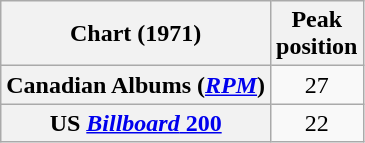<table class="wikitable plainrowheaders" style="text-align:center;">
<tr>
<th scope="col">Chart (1971)</th>
<th scope="col">Peak<br> position</th>
</tr>
<tr>
<th scope="row">Canadian Albums (<em><a href='#'>RPM</a></em>)</th>
<td>27</td>
</tr>
<tr>
<th scope="row">US <a href='#'><em>Billboard</em> 200</a></th>
<td>22</td>
</tr>
</table>
